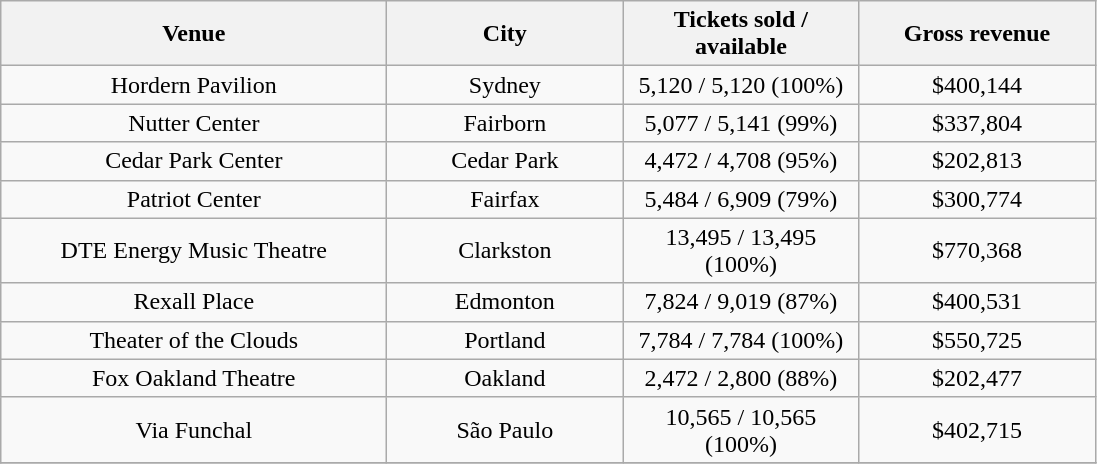<table class="wikitable">
<tr ">
<th style="width:250px;">Venue</th>
<th style="width:150px;">City</th>
<th style="width:150px;">Tickets sold / available</th>
<th style="width:150px;">Gross revenue</th>
</tr>
<tr>
<td align="center">Hordern Pavilion</td>
<td align="center">Sydney</td>
<td align="center">5,120 / 5,120 (100%)</td>
<td align="center">$400,144</td>
</tr>
<tr>
<td align="center">Nutter Center</td>
<td align="center">Fairborn</td>
<td align="center">5,077 / 5,141 (99%)</td>
<td align="center">$337,804</td>
</tr>
<tr>
<td align="center">Cedar Park Center</td>
<td align="center">Cedar Park</td>
<td align="center">4,472 / 4,708 (95%)</td>
<td align="center">$202,813</td>
</tr>
<tr>
<td align="center">Patriot Center</td>
<td align="center">Fairfax</td>
<td align="center">5,484  / 6,909 (79%)</td>
<td align="center">$300,774</td>
</tr>
<tr>
<td align="center">DTE Energy Music Theatre</td>
<td align="center">Clarkston</td>
<td align="center">13,495 / 13,495 (100%)</td>
<td align="center">$770,368</td>
</tr>
<tr>
<td align="center">Rexall Place</td>
<td align="center">Edmonton</td>
<td align="center">7,824 / 9,019 (87%)</td>
<td align="center">$400,531</td>
</tr>
<tr>
<td align="center">Theater of the Clouds</td>
<td align="center">Portland</td>
<td align="center">7,784  / 7,784 (100%)</td>
<td align="center">$550,725</td>
</tr>
<tr>
<td align="center">Fox Oakland Theatre</td>
<td align="center">Oakland</td>
<td align="center">2,472 / 2,800 (88%)</td>
<td align="center">$202,477</td>
</tr>
<tr>
<td align="center">Via Funchal</td>
<td align="center">São Paulo</td>
<td align="center">10,565 / 10,565 (100%)</td>
<td align="center">$402,715</td>
</tr>
<tr>
</tr>
</table>
